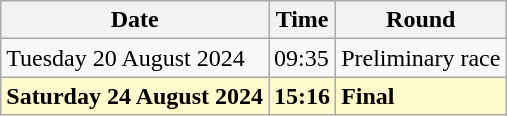<table class="wikitable">
<tr>
<th>Date</th>
<th>Time</th>
<th>Round</th>
</tr>
<tr>
<td>Tuesday 20 August 2024</td>
<td>09:35</td>
<td>Preliminary race</td>
</tr>
<tr>
<td style=background:lemonchiffon><strong>Saturday 24 August 2024</strong></td>
<td style=background:lemonchiffon><strong>15:16</strong></td>
<td style=background:lemonchiffon><strong>Final</strong></td>
</tr>
</table>
